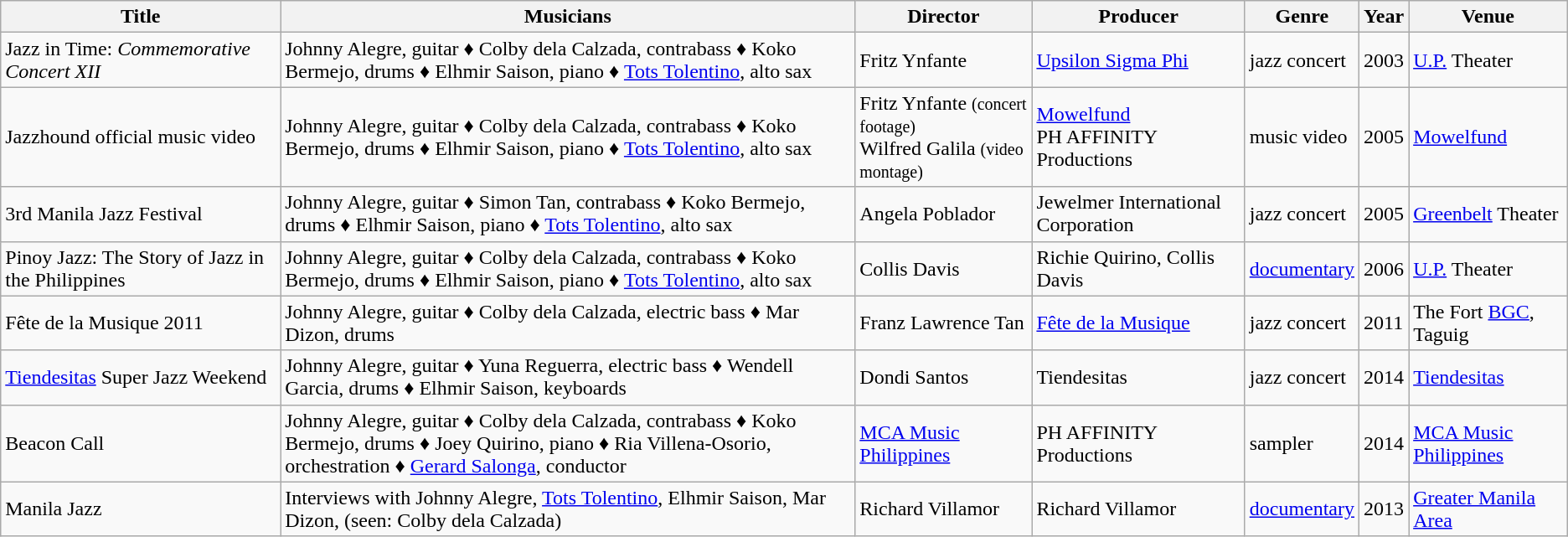<table class="wikitable sortable mw-collapsible">
<tr>
<th>Title</th>
<th style="width: 450px">Musicians</th>
<th>Director</th>
<th>Producer</th>
<th>Genre</th>
<th>Year</th>
<th>Venue</th>
</tr>
<tr>
<td>Jazz in Time: <em>Commemorative Concert XII</em></td>
<td style="width: 450px">Johnny Alegre, guitar ♦ Colby dela Calzada, contrabass ♦ Koko Bermejo, drums ♦ Elhmir Saison, piano ♦ <a href='#'>Tots Tolentino</a>, alto sax</td>
<td>Fritz Ynfante</td>
<td><a href='#'>Upsilon Sigma Phi</a></td>
<td>jazz concert</td>
<td>2003</td>
<td><a href='#'>U.P.</a> Theater</td>
</tr>
<tr>
<td>Jazzhound official music video</td>
<td style="width: 450px">Johnny Alegre, guitar ♦ Colby dela Calzada, contrabass ♦ Koko Bermejo, drums ♦ Elhmir Saison, piano ♦ <a href='#'>Tots Tolentino</a>, alto sax</td>
<td>Fritz Ynfante <small>(concert footage)</small><br>Wilfred Galila <small>(video montage)</small></td>
<td><a href='#'>Mowelfund</a><br>PH AFFINITY Productions</td>
<td>music video</td>
<td>2005</td>
<td><a href='#'>Mowelfund</a></td>
</tr>
<tr>
<td>3rd Manila Jazz Festival</td>
<td style="width: 450px">Johnny Alegre, guitar ♦ Simon Tan, contrabass ♦ Koko Bermejo, drums ♦ Elhmir Saison, piano ♦ <a href='#'>Tots Tolentino</a>, alto sax</td>
<td>Angela Poblador</td>
<td>Jewelmer International Corporation</td>
<td>jazz concert</td>
<td>2005</td>
<td><a href='#'>Greenbelt</a> Theater</td>
</tr>
<tr>
<td>Pinoy Jazz: The Story of Jazz in the Philippines</td>
<td style="width: 450px">Johnny Alegre, guitar ♦ Colby dela Calzada, contrabass ♦ Koko Bermejo, drums ♦ Elhmir Saison, piano ♦ <a href='#'>Tots Tolentino</a>, alto sax</td>
<td>Collis Davis</td>
<td>Richie Quirino, Collis Davis</td>
<td><a href='#'>documentary</a></td>
<td>2006</td>
<td><a href='#'>U.P.</a> Theater</td>
</tr>
<tr>
<td>Fête de la Musique 2011</td>
<td style="width: 450px">Johnny Alegre, guitar ♦ Colby dela Calzada, electric bass ♦ Mar Dizon, drums</td>
<td>Franz Lawrence Tan</td>
<td><a href='#'>Fête de la Musique</a></td>
<td>jazz concert</td>
<td>2011</td>
<td>The Fort <a href='#'>BGC</a>, Taguig</td>
</tr>
<tr>
<td><a href='#'>Tiendesitas</a> Super Jazz Weekend</td>
<td style="width: 450px">Johnny Alegre, guitar ♦ Yuna Reguerra, electric bass ♦ Wendell Garcia, drums ♦ Elhmir Saison, keyboards</td>
<td>Dondi Santos</td>
<td>Tiendesitas</td>
<td>jazz concert</td>
<td>2014</td>
<td><a href='#'>Tiendesitas</a></td>
</tr>
<tr>
<td>Beacon Call</td>
<td style="width: 450px">Johnny Alegre, guitar ♦ Colby dela Calzada, contrabass ♦ Koko Bermejo, drums ♦ Joey Quirino, piano ♦ Ria Villena-Osorio, orchestration ♦ <a href='#'>Gerard Salonga</a>, conductor</td>
<td><a href='#'>MCA Music Philippines</a></td>
<td>PH AFFINITY Productions</td>
<td>sampler</td>
<td>2014</td>
<td><a href='#'>MCA Music Philippines</a></td>
</tr>
<tr>
<td>Manila Jazz</td>
<td>Interviews with Johnny Alegre, <a href='#'>Tots Tolentino</a>, Elhmir Saison, Mar Dizon, (seen: Colby dela Calzada)</td>
<td>Richard Villamor</td>
<td>Richard Villamor</td>
<td><a href='#'>documentary</a></td>
<td>2013</td>
<td><a href='#'>Greater Manila Area</a></td>
</tr>
</table>
